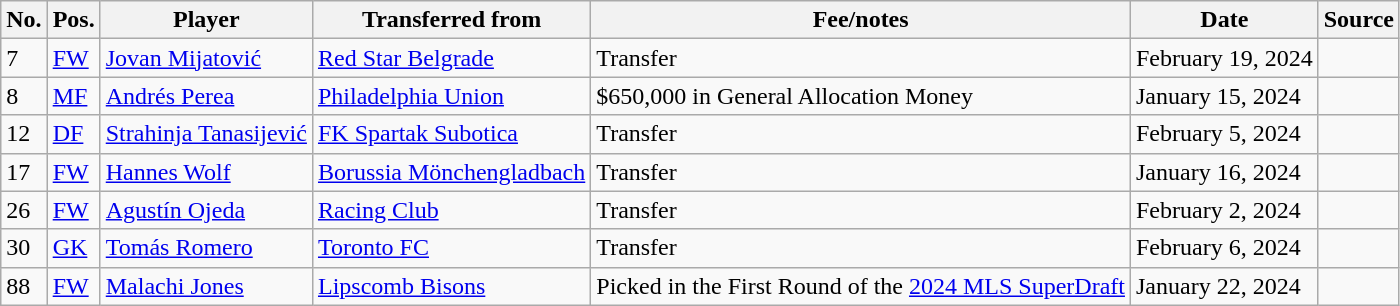<table class="wikitable sortable">
<tr>
<th>No.</th>
<th>Pos.</th>
<th>Player</th>
<th>Transferred from</th>
<th>Fee/notes</th>
<th>Date</th>
<th>Source</th>
</tr>
<tr>
<td>7</td>
<td><a href='#'>FW</a></td>
<td> <a href='#'>Jovan Mijatović</a></td>
<td> <a href='#'>Red Star Belgrade</a></td>
<td>Transfer</td>
<td>February 19, 2024</td>
<td></td>
</tr>
<tr>
<td>8</td>
<td><a href='#'>MF</a></td>
<td> <a href='#'>Andrés Perea</a></td>
<td> <a href='#'>Philadelphia Union</a></td>
<td>$650,000 in General Allocation Money</td>
<td>January 15, 2024</td>
<td></td>
</tr>
<tr>
<td>12</td>
<td><a href='#'>DF</a></td>
<td> <a href='#'>Strahinja Tanasijević</a></td>
<td> <a href='#'>FK Spartak Subotica</a></td>
<td>Transfer</td>
<td>February 5, 2024</td>
<td></td>
</tr>
<tr>
<td>17</td>
<td><a href='#'>FW</a></td>
<td> <a href='#'>Hannes Wolf</a></td>
<td> <a href='#'>Borussia Mönchengladbach</a></td>
<td>Transfer</td>
<td>January 16, 2024</td>
<td></td>
</tr>
<tr>
<td>26</td>
<td><a href='#'>FW</a></td>
<td> <a href='#'>Agustín Ojeda</a></td>
<td> <a href='#'>Racing Club</a></td>
<td>Transfer</td>
<td>February 2, 2024</td>
<td></td>
</tr>
<tr>
<td>30</td>
<td><a href='#'>GK</a></td>
<td> <a href='#'>Tomás Romero</a></td>
<td> <a href='#'>Toronto FC</a></td>
<td>Transfer</td>
<td>February 6, 2024</td>
<td></td>
</tr>
<tr>
<td>88</td>
<td><a href='#'>FW</a></td>
<td> <a href='#'>Malachi Jones</a></td>
<td> <a href='#'>Lipscomb Bisons</a></td>
<td>Picked in the First Round of the <a href='#'>2024 MLS SuperDraft</a></td>
<td>January 22, 2024</td>
<td></td>
</tr>
</table>
